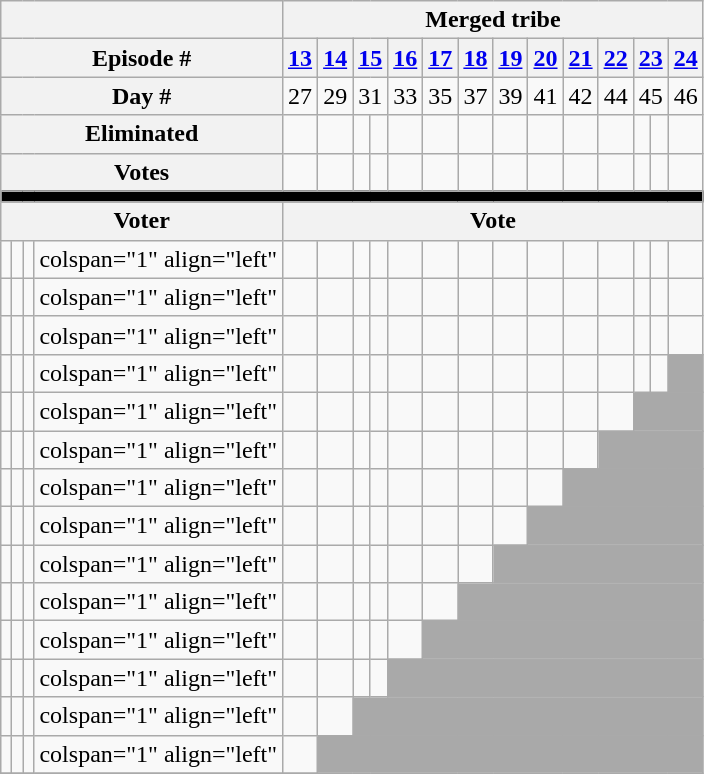<table class="wikitable nowrap" style="text-align:center;">
<tr>
<th colspan="4"></th>
<th colspan="14">Merged tribe</th>
</tr>
<tr>
<th colspan="4">Episode #</th>
<th><a href='#'>13</a></th>
<th><a href='#'>14</a></th>
<th colspan="2"><a href='#'>15</a></th>
<th><a href='#'>16</a></th>
<th><a href='#'>17</a></th>
<th><a href='#'>18</a></th>
<th><a href='#'>19</a></th>
<th><a href='#'>20</a></th>
<th><a href='#'>21</a></th>
<th><a href='#'>22</a></th>
<th colspan="2"><a href='#'>23</a></th>
<th><a href='#'>24</a></th>
</tr>
<tr>
<th colspan="4">Day #</th>
<td>27</td>
<td>29</td>
<td colspan="2">31</td>
<td>33</td>
<td>35</td>
<td>37</td>
<td>39</td>
<td>41</td>
<td>42</td>
<td>44</td>
<td colspan="2">45</td>
<td>46</td>
</tr>
<tr>
<th colspan="4">Eliminated</th>
<td></td>
<td></td>
<td></td>
<td></td>
<td></td>
<td></td>
<td></td>
<td></td>
<td></td>
<td></td>
<td></td>
<td></td>
<td></td>
<td></td>
</tr>
<tr>
<th colspan="4">Votes</th>
<td></td>
<td></td>
<td></td>
<td></td>
<td></td>
<td></td>
<td></td>
<td></td>
<td></td>
<td></td>
<td></td>
<td></td>
<td></td>
<td></td>
</tr>
<tr>
<td colspan="18" bgcolor="black"></td>
</tr>
<tr>
<th colspan="4">Voter</th>
<th colspan="14" align="center">Vote</th>
</tr>
<tr>
<td></td>
<td></td>
<td></td>
<td>colspan="1" align="left" </td>
<td></td>
<td></td>
<td></td>
<td></td>
<td></td>
<td></td>
<td></td>
<td></td>
<td></td>
<td></td>
<td></td>
<td></td>
<td></td>
<td></td>
</tr>
<tr>
<td></td>
<td></td>
<td></td>
<td>colspan="1" align="left" </td>
<td></td>
<td></td>
<td></td>
<td></td>
<td></td>
<td></td>
<td></td>
<td></td>
<td></td>
<td></td>
<td></td>
<td></td>
<td></td>
<td></td>
</tr>
<tr>
<td></td>
<td></td>
<td></td>
<td>colspan="1" align="left" </td>
<td></td>
<td></td>
<td></td>
<td></td>
<td></td>
<td></td>
<td></td>
<td></td>
<td></td>
<td></td>
<td></td>
<td></td>
<td></td>
<td></td>
</tr>
<tr>
<td></td>
<td></td>
<td></td>
<td>colspan="1" align="left" </td>
<td></td>
<td></td>
<td></td>
<td></td>
<td></td>
<td></td>
<td></td>
<td></td>
<td></td>
<td></td>
<td></td>
<td></td>
<td></td>
<td colspan="1" style="background:darkgray;"></td>
</tr>
<tr>
<td></td>
<td></td>
<td></td>
<td>colspan="1" align="left" </td>
<td></td>
<td></td>
<td></td>
<td></td>
<td></td>
<td></td>
<td></td>
<td></td>
<td></td>
<td></td>
<td></td>
<td colspan="4" style="background:darkgray;"></td>
</tr>
<tr>
<td></td>
<td></td>
<td></td>
<td>colspan="1" align="left" </td>
<td></td>
<td></td>
<td></td>
<td></td>
<td></td>
<td></td>
<td></td>
<td></td>
<td></td>
<td></td>
<td colspan="5" style="background:darkgray;"></td>
</tr>
<tr>
<td></td>
<td></td>
<td></td>
<td>colspan="1" align="left" </td>
<td></td>
<td></td>
<td></td>
<td></td>
<td></td>
<td></td>
<td></td>
<td></td>
<td></td>
<td colspan="6" style="background:darkgray;"></td>
</tr>
<tr>
<td></td>
<td></td>
<td></td>
<td>colspan="1" align="left" </td>
<td></td>
<td></td>
<td></td>
<td></td>
<td></td>
<td></td>
<td></td>
<td></td>
<td colspan="7" style="background:darkgray;"></td>
</tr>
<tr>
<td></td>
<td></td>
<td></td>
<td>colspan="1" align="left" </td>
<td></td>
<td></td>
<td></td>
<td></td>
<td></td>
<td></td>
<td></td>
<td colspan="8" style="background:darkgray;"></td>
</tr>
<tr>
<td></td>
<td></td>
<td></td>
<td>colspan="1" align="left" </td>
<td></td>
<td></td>
<td></td>
<td></td>
<td></td>
<td></td>
<td colspan="9" style="background:darkgray;"></td>
</tr>
<tr>
<td></td>
<td></td>
<td></td>
<td>colspan="1" align="left" </td>
<td></td>
<td></td>
<td></td>
<td></td>
<td></td>
<td colspan="10" style="background:darkgray;"></td>
</tr>
<tr>
<td></td>
<td></td>
<td></td>
<td>colspan="1" align="left" </td>
<td></td>
<td></td>
<td></td>
<td></td>
<td colspan="11" style="background:darkgray;"></td>
</tr>
<tr>
<td></td>
<td></td>
<td></td>
<td>colspan="1" align="left" </td>
<td></td>
<td></td>
<td colspan="13" style="background:darkgray;"></td>
</tr>
<tr>
<td></td>
<td></td>
<td></td>
<td>colspan="1" align="left" </td>
<td></td>
<td colspan="14" style="background:darkgray;"></td>
</tr>
<tr>
</tr>
</table>
